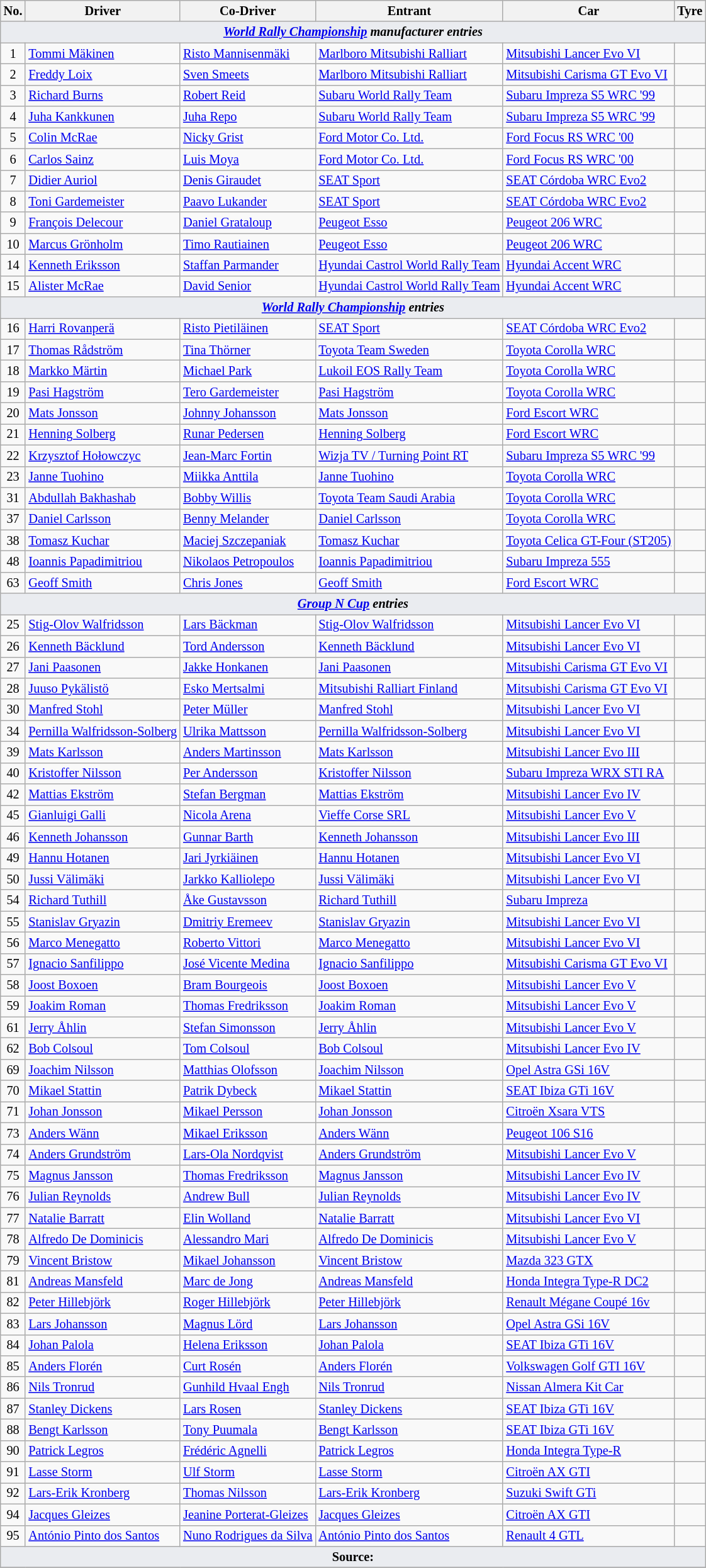<table class="wikitable" style="font-size: 85%;">
<tr>
<th>No.</th>
<th>Driver</th>
<th>Co-Driver</th>
<th>Entrant</th>
<th>Car</th>
<th>Tyre</th>
</tr>
<tr>
<td style="background-color:#EAECF0; text-align:center" colspan="6"><strong><em><a href='#'>World Rally Championship</a> manufacturer entries</em></strong></td>
</tr>
<tr>
<td align="center">1</td>
<td> <a href='#'>Tommi Mäkinen</a></td>
<td> <a href='#'>Risto Mannisenmäki</a></td>
<td> <a href='#'>Marlboro Mitsubishi Ralliart</a></td>
<td><a href='#'>Mitsubishi Lancer Evo VI</a></td>
<td align="center"></td>
</tr>
<tr>
<td align="center">2</td>
<td> <a href='#'>Freddy Loix</a></td>
<td> <a href='#'>Sven Smeets</a></td>
<td> <a href='#'>Marlboro Mitsubishi Ralliart</a></td>
<td><a href='#'>Mitsubishi Carisma GT Evo VI</a></td>
<td align="center"></td>
</tr>
<tr>
<td align="center">3</td>
<td> <a href='#'>Richard Burns</a></td>
<td> <a href='#'>Robert Reid</a></td>
<td> <a href='#'>Subaru World Rally Team</a></td>
<td><a href='#'>Subaru Impreza S5 WRC '99</a></td>
<td align="center"></td>
</tr>
<tr>
<td align="center">4</td>
<td> <a href='#'>Juha Kankkunen</a></td>
<td> <a href='#'>Juha Repo</a></td>
<td> <a href='#'>Subaru World Rally Team</a></td>
<td><a href='#'>Subaru Impreza S5 WRC '99</a></td>
<td align="center"></td>
</tr>
<tr>
<td align="center">5</td>
<td> <a href='#'>Colin McRae</a></td>
<td> <a href='#'>Nicky Grist</a></td>
<td> <a href='#'>Ford Motor Co. Ltd.</a></td>
<td><a href='#'>Ford Focus RS WRC '00</a></td>
<td align="center"></td>
</tr>
<tr>
<td align="center">6</td>
<td> <a href='#'>Carlos Sainz</a></td>
<td> <a href='#'>Luis Moya</a></td>
<td> <a href='#'>Ford Motor Co. Ltd.</a></td>
<td><a href='#'>Ford Focus RS WRC '00</a></td>
<td align="center"></td>
</tr>
<tr>
<td align="center">7</td>
<td> <a href='#'>Didier Auriol</a></td>
<td> <a href='#'>Denis Giraudet</a></td>
<td> <a href='#'>SEAT Sport</a></td>
<td><a href='#'>SEAT Córdoba WRC Evo2</a></td>
<td align="center"></td>
</tr>
<tr>
<td align="center">8</td>
<td> <a href='#'>Toni Gardemeister</a></td>
<td> <a href='#'>Paavo Lukander</a></td>
<td> <a href='#'>SEAT Sport</a></td>
<td><a href='#'>SEAT Córdoba WRC Evo2</a></td>
<td align="center"></td>
</tr>
<tr>
<td align="center">9</td>
<td> <a href='#'>François Delecour</a></td>
<td> <a href='#'>Daniel Grataloup</a></td>
<td> <a href='#'>Peugeot Esso</a></td>
<td><a href='#'>Peugeot 206 WRC</a></td>
<td align="center"></td>
</tr>
<tr>
<td align="center">10</td>
<td> <a href='#'>Marcus Grönholm</a></td>
<td> <a href='#'>Timo Rautiainen</a></td>
<td> <a href='#'>Peugeot Esso</a></td>
<td><a href='#'>Peugeot 206 WRC</a></td>
<td align="center"></td>
</tr>
<tr>
<td align="center">14</td>
<td> <a href='#'>Kenneth Eriksson</a></td>
<td> <a href='#'>Staffan Parmander</a></td>
<td> <a href='#'>Hyundai Castrol World Rally Team</a></td>
<td><a href='#'>Hyundai Accent WRC</a></td>
<td align="center"></td>
</tr>
<tr>
<td align="center">15</td>
<td> <a href='#'>Alister McRae</a></td>
<td> <a href='#'>David Senior</a></td>
<td> <a href='#'>Hyundai Castrol World Rally Team</a></td>
<td><a href='#'>Hyundai Accent WRC</a></td>
<td align="center"></td>
</tr>
<tr>
<td style="background-color:#EAECF0; text-align:center" colspan="6"><strong><em><a href='#'>World Rally Championship</a> entries</em></strong></td>
</tr>
<tr>
<td align="center">16</td>
<td> <a href='#'>Harri Rovanperä</a></td>
<td> <a href='#'>Risto Pietiläinen</a></td>
<td> <a href='#'>SEAT Sport</a></td>
<td><a href='#'>SEAT Córdoba WRC Evo2</a></td>
<td align="center"></td>
</tr>
<tr>
<td align="center">17</td>
<td> <a href='#'>Thomas Rådström</a></td>
<td> <a href='#'>Tina Thörner</a></td>
<td> <a href='#'>Toyota Team Sweden</a></td>
<td><a href='#'>Toyota Corolla WRC</a></td>
<td align="center"></td>
</tr>
<tr>
<td align="center">18</td>
<td> <a href='#'>Markko Märtin</a></td>
<td> <a href='#'>Michael Park</a></td>
<td> <a href='#'>Lukoil EOS Rally Team</a></td>
<td><a href='#'>Toyota Corolla WRC</a></td>
<td></td>
</tr>
<tr>
<td align="center">19</td>
<td> <a href='#'>Pasi Hagström</a></td>
<td> <a href='#'>Tero Gardemeister</a></td>
<td> <a href='#'>Pasi Hagström</a></td>
<td><a href='#'>Toyota Corolla WRC</a></td>
<td align="center"></td>
</tr>
<tr>
<td align="center">20</td>
<td> <a href='#'>Mats Jonsson</a></td>
<td> <a href='#'>Johnny Johansson</a></td>
<td> <a href='#'>Mats Jonsson</a></td>
<td><a href='#'>Ford Escort WRC</a></td>
<td></td>
</tr>
<tr>
<td align="center">21</td>
<td> <a href='#'>Henning Solberg</a></td>
<td> <a href='#'>Runar Pedersen</a></td>
<td> <a href='#'>Henning Solberg</a></td>
<td><a href='#'>Ford Escort WRC</a></td>
<td></td>
</tr>
<tr>
<td align="center">22</td>
<td> <a href='#'>Krzysztof Hołowczyc</a></td>
<td> <a href='#'>Jean-Marc Fortin</a></td>
<td> <a href='#'>Wizja TV / Turning Point RT</a></td>
<td><a href='#'>Subaru Impreza S5 WRC '99</a></td>
<td align="center"></td>
</tr>
<tr>
<td align="center">23</td>
<td> <a href='#'>Janne Tuohino</a></td>
<td> <a href='#'>Miikka Anttila</a></td>
<td> <a href='#'>Janne Tuohino</a></td>
<td><a href='#'>Toyota Corolla WRC</a></td>
<td></td>
</tr>
<tr>
<td align="center">31</td>
<td> <a href='#'>Abdullah Bakhashab</a></td>
<td> <a href='#'>Bobby Willis</a></td>
<td> <a href='#'>Toyota Team Saudi Arabia</a></td>
<td><a href='#'>Toyota Corolla WRC</a></td>
<td align="center"></td>
</tr>
<tr>
<td align="center">37</td>
<td> <a href='#'>Daniel Carlsson</a></td>
<td> <a href='#'>Benny Melander</a></td>
<td> <a href='#'>Daniel Carlsson</a></td>
<td><a href='#'>Toyota Corolla WRC</a></td>
<td></td>
</tr>
<tr>
<td align="center">38</td>
<td> <a href='#'>Tomasz Kuchar</a></td>
<td> <a href='#'>Maciej Szczepaniak</a></td>
<td> <a href='#'>Tomasz Kuchar</a></td>
<td><a href='#'>Toyota Celica GT-Four (ST205)</a></td>
<td align="center"></td>
</tr>
<tr>
<td align="center">48</td>
<td> <a href='#'>Ioannis Papadimitriou</a></td>
<td> <a href='#'>Nikolaos Petropoulos</a></td>
<td> <a href='#'>Ioannis Papadimitriou</a></td>
<td><a href='#'>Subaru Impreza 555</a></td>
<td></td>
</tr>
<tr>
<td align="center">63</td>
<td> <a href='#'>Geoff Smith</a></td>
<td> <a href='#'>Chris Jones</a></td>
<td> <a href='#'>Geoff Smith</a></td>
<td><a href='#'>Ford Escort WRC</a></td>
<td></td>
</tr>
<tr>
<td style="background-color:#EAECF0; text-align:center" colspan="6"><strong><em><a href='#'>Group N Cup</a> entries</em></strong></td>
</tr>
<tr>
<td align="center">25</td>
<td> <a href='#'>Stig-Olov Walfridsson</a></td>
<td> <a href='#'>Lars Bäckman</a></td>
<td> <a href='#'>Stig-Olov Walfridsson</a></td>
<td><a href='#'>Mitsubishi Lancer Evo VI</a></td>
<td></td>
</tr>
<tr>
<td align="center">26</td>
<td> <a href='#'>Kenneth Bäcklund</a></td>
<td> <a href='#'>Tord Andersson</a></td>
<td> <a href='#'>Kenneth Bäcklund</a></td>
<td><a href='#'>Mitsubishi Lancer Evo VI</a></td>
<td></td>
</tr>
<tr>
<td align="center">27</td>
<td> <a href='#'>Jani Paasonen</a></td>
<td> <a href='#'>Jakke Honkanen</a></td>
<td> <a href='#'>Jani Paasonen</a></td>
<td><a href='#'>Mitsubishi Carisma GT Evo VI</a></td>
<td></td>
</tr>
<tr>
<td align="center">28</td>
<td> <a href='#'>Juuso Pykälistö</a></td>
<td> <a href='#'>Esko Mertsalmi</a></td>
<td> <a href='#'>Mitsubishi Ralliart Finland</a></td>
<td><a href='#'>Mitsubishi Carisma GT Evo VI</a></td>
<td></td>
</tr>
<tr>
<td align="center">30</td>
<td> <a href='#'>Manfred Stohl</a></td>
<td> <a href='#'>Peter Müller</a></td>
<td> <a href='#'>Manfred Stohl</a></td>
<td><a href='#'>Mitsubishi Lancer Evo VI</a></td>
<td></td>
</tr>
<tr>
<td align="center">34</td>
<td> <a href='#'>Pernilla Walfridsson-Solberg</a></td>
<td> <a href='#'>Ulrika Mattsson</a></td>
<td> <a href='#'>Pernilla Walfridsson-Solberg</a></td>
<td><a href='#'>Mitsubishi Lancer Evo VI</a></td>
<td></td>
</tr>
<tr>
<td align="center">39</td>
<td> <a href='#'>Mats Karlsson</a></td>
<td> <a href='#'>Anders Martinsson</a></td>
<td> <a href='#'>Mats Karlsson</a></td>
<td><a href='#'>Mitsubishi Lancer Evo III</a></td>
<td></td>
</tr>
<tr>
<td align="center">40</td>
<td> <a href='#'>Kristoffer Nilsson</a></td>
<td> <a href='#'>Per Andersson</a></td>
<td> <a href='#'>Kristoffer Nilsson</a></td>
<td><a href='#'>Subaru Impreza WRX STI RA</a></td>
<td></td>
</tr>
<tr>
<td align="center">42</td>
<td> <a href='#'>Mattias Ekström</a></td>
<td> <a href='#'>Stefan Bergman</a></td>
<td> <a href='#'>Mattias Ekström</a></td>
<td><a href='#'>Mitsubishi Lancer Evo IV</a></td>
<td></td>
</tr>
<tr>
<td align="center">45</td>
<td> <a href='#'>Gianluigi Galli</a></td>
<td> <a href='#'>Nicola Arena</a></td>
<td> <a href='#'>Vieffe Corse SRL</a></td>
<td><a href='#'>Mitsubishi Lancer Evo V</a></td>
<td></td>
</tr>
<tr>
<td align="center">46</td>
<td> <a href='#'>Kenneth Johansson</a></td>
<td> <a href='#'>Gunnar Barth</a></td>
<td> <a href='#'>Kenneth Johansson</a></td>
<td><a href='#'>Mitsubishi Lancer Evo III</a></td>
<td></td>
</tr>
<tr>
<td align="center">49</td>
<td> <a href='#'>Hannu Hotanen</a></td>
<td> <a href='#'>Jari Jyrkiäinen</a></td>
<td> <a href='#'>Hannu Hotanen</a></td>
<td><a href='#'>Mitsubishi Lancer Evo VI</a></td>
<td></td>
</tr>
<tr>
<td align="center">50</td>
<td> <a href='#'>Jussi Välimäki</a></td>
<td> <a href='#'>Jarkko Kalliolepo</a></td>
<td> <a href='#'>Jussi Välimäki</a></td>
<td><a href='#'>Mitsubishi Lancer Evo VI</a></td>
<td></td>
</tr>
<tr>
<td align="center">54</td>
<td> <a href='#'>Richard Tuthill</a></td>
<td> <a href='#'>Åke Gustavsson</a></td>
<td> <a href='#'>Richard Tuthill</a></td>
<td><a href='#'>Subaru Impreza</a></td>
<td></td>
</tr>
<tr>
<td align="center">55</td>
<td> <a href='#'>Stanislav Gryazin</a></td>
<td> <a href='#'>Dmitriy Eremeev</a></td>
<td> <a href='#'>Stanislav Gryazin</a></td>
<td><a href='#'>Mitsubishi Lancer Evo VI</a></td>
<td></td>
</tr>
<tr>
<td align="center">56</td>
<td> <a href='#'>Marco Menegatto</a></td>
<td> <a href='#'>Roberto Vittori</a></td>
<td> <a href='#'>Marco Menegatto</a></td>
<td><a href='#'>Mitsubishi Lancer Evo VI</a></td>
<td></td>
</tr>
<tr>
<td align="center">57</td>
<td> <a href='#'>Ignacio Sanfilippo</a></td>
<td> <a href='#'>José Vicente Medina</a></td>
<td> <a href='#'>Ignacio Sanfilippo</a></td>
<td><a href='#'>Mitsubishi Carisma GT Evo VI</a></td>
<td></td>
</tr>
<tr>
<td align="center">58</td>
<td> <a href='#'>Joost Boxoen</a></td>
<td> <a href='#'>Bram Bourgeois</a></td>
<td> <a href='#'>Joost Boxoen</a></td>
<td><a href='#'>Mitsubishi Lancer Evo V</a></td>
<td></td>
</tr>
<tr>
<td align="center">59</td>
<td> <a href='#'>Joakim Roman</a></td>
<td> <a href='#'>Thomas Fredriksson</a></td>
<td> <a href='#'>Joakim Roman</a></td>
<td><a href='#'>Mitsubishi Lancer Evo V</a></td>
<td></td>
</tr>
<tr>
<td align="center">61</td>
<td> <a href='#'>Jerry Åhlin</a></td>
<td> <a href='#'>Stefan Simonsson</a></td>
<td> <a href='#'>Jerry Åhlin</a></td>
<td><a href='#'>Mitsubishi Lancer Evo V</a></td>
<td></td>
</tr>
<tr>
<td align="center">62</td>
<td> <a href='#'>Bob Colsoul</a></td>
<td> <a href='#'>Tom Colsoul</a></td>
<td> <a href='#'>Bob Colsoul</a></td>
<td><a href='#'>Mitsubishi Lancer Evo IV</a></td>
<td></td>
</tr>
<tr>
<td align="center">69</td>
<td> <a href='#'>Joachim Nilsson</a></td>
<td> <a href='#'>Matthias Olofsson</a></td>
<td> <a href='#'>Joachim Nilsson</a></td>
<td><a href='#'>Opel Astra GSi 16V</a></td>
<td></td>
</tr>
<tr>
<td align="center">70</td>
<td> <a href='#'>Mikael Stattin</a></td>
<td> <a href='#'>Patrik Dybeck</a></td>
<td> <a href='#'>Mikael Stattin</a></td>
<td><a href='#'>SEAT Ibiza GTi 16V</a></td>
<td></td>
</tr>
<tr>
<td align="center">71</td>
<td> <a href='#'>Johan Jonsson</a></td>
<td> <a href='#'>Mikael Persson</a></td>
<td> <a href='#'>Johan Jonsson</a></td>
<td><a href='#'>Citroën Xsara VTS</a></td>
<td></td>
</tr>
<tr>
<td align="center">73</td>
<td> <a href='#'>Anders Wänn</a></td>
<td> <a href='#'>Mikael Eriksson</a></td>
<td> <a href='#'>Anders Wänn</a></td>
<td><a href='#'>Peugeot 106 S16</a></td>
<td></td>
</tr>
<tr>
<td align="center">74</td>
<td> <a href='#'>Anders Grundström</a></td>
<td> <a href='#'>Lars-Ola Nordqvist</a></td>
<td> <a href='#'>Anders Grundström</a></td>
<td><a href='#'>Mitsubishi Lancer Evo V</a></td>
<td></td>
</tr>
<tr>
<td align="center">75</td>
<td> <a href='#'>Magnus Jansson</a></td>
<td> <a href='#'>Thomas Fredriksson</a></td>
<td> <a href='#'>Magnus Jansson</a></td>
<td><a href='#'>Mitsubishi Lancer Evo IV</a></td>
<td></td>
</tr>
<tr>
<td align="center">76</td>
<td> <a href='#'>Julian Reynolds</a></td>
<td> <a href='#'>Andrew Bull</a></td>
<td> <a href='#'>Julian Reynolds</a></td>
<td><a href='#'>Mitsubishi Lancer Evo IV</a></td>
<td></td>
</tr>
<tr>
<td align="center">77</td>
<td> <a href='#'>Natalie Barratt</a></td>
<td> <a href='#'>Elin Wolland</a></td>
<td> <a href='#'>Natalie Barratt</a></td>
<td><a href='#'>Mitsubishi Lancer Evo VI</a></td>
<td></td>
</tr>
<tr>
<td align="center">78</td>
<td> <a href='#'>Alfredo De Dominicis</a></td>
<td> <a href='#'>Alessandro Mari</a></td>
<td> <a href='#'>Alfredo De Dominicis</a></td>
<td><a href='#'>Mitsubishi Lancer Evo V</a></td>
<td></td>
</tr>
<tr>
<td align="center">79</td>
<td> <a href='#'>Vincent Bristow</a></td>
<td> <a href='#'>Mikael Johansson</a></td>
<td> <a href='#'>Vincent Bristow</a></td>
<td><a href='#'>Mazda 323 GTX</a></td>
<td></td>
</tr>
<tr>
<td align="center">81</td>
<td> <a href='#'>Andreas Mansfeld</a></td>
<td> <a href='#'>Marc de Jong</a></td>
<td> <a href='#'>Andreas Mansfeld</a></td>
<td><a href='#'>Honda Integra Type-R DC2</a></td>
<td></td>
</tr>
<tr>
<td align="center">82</td>
<td> <a href='#'>Peter Hillebjörk</a></td>
<td> <a href='#'>Roger Hillebjörk</a></td>
<td> <a href='#'>Peter Hillebjörk</a></td>
<td><a href='#'>Renault Mégane Coupé 16v</a></td>
<td></td>
</tr>
<tr>
<td align="center">83</td>
<td> <a href='#'>Lars Johansson</a></td>
<td> <a href='#'>Magnus Lörd</a></td>
<td> <a href='#'>Lars Johansson</a></td>
<td><a href='#'>Opel Astra GSi 16V</a></td>
<td></td>
</tr>
<tr>
<td align="center">84</td>
<td> <a href='#'>Johan Palola</a></td>
<td> <a href='#'>Helena Eriksson</a></td>
<td> <a href='#'>Johan Palola</a></td>
<td><a href='#'>SEAT Ibiza GTi 16V</a></td>
<td></td>
</tr>
<tr>
<td align="center">85</td>
<td> <a href='#'>Anders Florén</a></td>
<td> <a href='#'>Curt Rosén</a></td>
<td> <a href='#'>Anders Florén</a></td>
<td><a href='#'>Volkswagen Golf GTI 16V</a></td>
<td></td>
</tr>
<tr>
<td align="center">86</td>
<td> <a href='#'>Nils Tronrud</a></td>
<td> <a href='#'>Gunhild Hvaal Engh</a></td>
<td> <a href='#'>Nils Tronrud</a></td>
<td><a href='#'>Nissan Almera Kit Car</a></td>
<td></td>
</tr>
<tr>
<td align="center">87</td>
<td> <a href='#'>Stanley Dickens</a></td>
<td> <a href='#'>Lars Rosen</a></td>
<td> <a href='#'>Stanley Dickens</a></td>
<td><a href='#'>SEAT Ibiza GTi 16V</a></td>
<td></td>
</tr>
<tr>
<td align="center">88</td>
<td> <a href='#'>Bengt Karlsson</a></td>
<td> <a href='#'>Tony Puumala</a></td>
<td> <a href='#'>Bengt Karlsson</a></td>
<td><a href='#'>SEAT Ibiza GTi 16V</a></td>
<td></td>
</tr>
<tr>
<td align="center">90</td>
<td> <a href='#'>Patrick Legros</a></td>
<td> <a href='#'>Frédéric Agnelli</a></td>
<td> <a href='#'>Patrick Legros</a></td>
<td><a href='#'>Honda Integra Type-R</a></td>
<td></td>
</tr>
<tr>
<td align="center">91</td>
<td> <a href='#'>Lasse Storm</a></td>
<td> <a href='#'>Ulf Storm</a></td>
<td> <a href='#'>Lasse Storm</a></td>
<td><a href='#'>Citroën AX GTI</a></td>
<td></td>
</tr>
<tr>
<td align="center">92</td>
<td> <a href='#'>Lars-Erik Kronberg</a></td>
<td> <a href='#'>Thomas Nilsson</a></td>
<td> <a href='#'>Lars-Erik Kronberg</a></td>
<td><a href='#'>Suzuki Swift GTi</a></td>
<td></td>
</tr>
<tr>
<td align="center">94</td>
<td> <a href='#'>Jacques Gleizes</a></td>
<td> <a href='#'>Jeanine Porterat-Gleizes</a></td>
<td> <a href='#'>Jacques Gleizes</a></td>
<td><a href='#'>Citroën AX GTI</a></td>
<td></td>
</tr>
<tr>
<td align="center">95</td>
<td> <a href='#'>António Pinto dos Santos</a></td>
<td> <a href='#'>Nuno Rodrigues da Silva</a></td>
<td> <a href='#'>António Pinto dos Santos</a></td>
<td><a href='#'>Renault 4 GTL</a></td>
<td></td>
</tr>
<tr>
<td style="background-color:#EAECF0; text-align:center" colspan="6"><strong>Source:</strong></td>
</tr>
<tr>
</tr>
</table>
